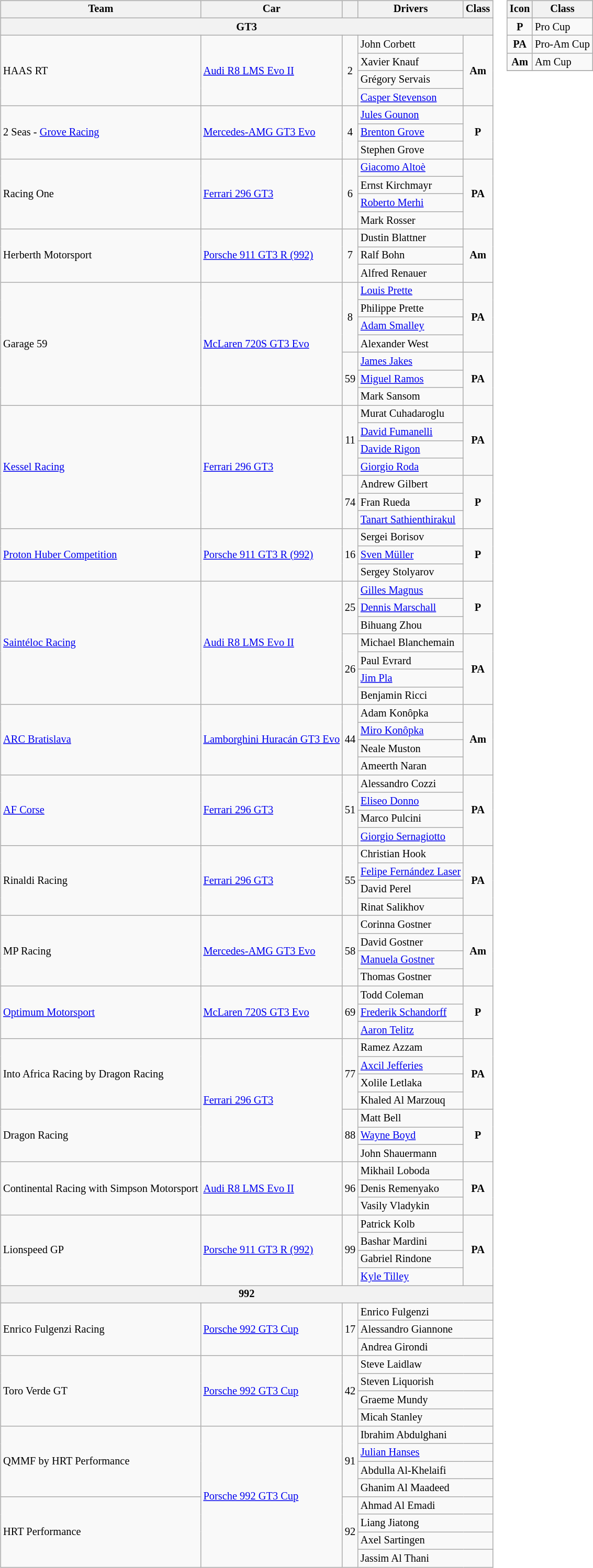<table>
<tr>
<td><br><table class="wikitable" style="font-size:85%">
<tr>
<th>Team</th>
<th>Car</th>
<th></th>
<th>Drivers</th>
<th>Class</th>
</tr>
<tr>
<th colspan=6>GT3</th>
</tr>
<tr>
<td rowspan=4> HAAS RT</td>
<td rowspan=4><a href='#'>Audi R8 LMS Evo II</a></td>
<td rowspan=4 align=center>2</td>
<td> John Corbett</td>
<td rowspan=4 align=center><strong><span>Am</span></strong></td>
</tr>
<tr>
<td> Xavier Knauf</td>
</tr>
<tr>
<td> Grégory Servais</td>
</tr>
<tr>
<td> <a href='#'>Casper Stevenson</a></td>
</tr>
<tr>
<td rowspan=3> 2 Seas - <a href='#'>Grove Racing</a></td>
<td rowspan=3><a href='#'>Mercedes-AMG GT3 Evo</a></td>
<td rowspan=3 align=center>4</td>
<td> <a href='#'>Jules Gounon</a></td>
<td rowspan=3 align=center><strong><span>P</span></strong></td>
</tr>
<tr>
<td> <a href='#'>Brenton Grove</a></td>
</tr>
<tr>
<td> Stephen Grove</td>
</tr>
<tr>
<td rowspan=4> Racing One</td>
<td rowspan=4><a href='#'>Ferrari 296 GT3</a></td>
<td rowspan=4 align=center>6</td>
<td> <a href='#'>Giacomo Altoè</a></td>
<td rowspan=4 align=center><strong><span>PA</span></strong></td>
</tr>
<tr>
<td> Ernst Kirchmayr</td>
</tr>
<tr>
<td> <a href='#'>Roberto Merhi</a></td>
</tr>
<tr>
<td> Mark Rosser</td>
</tr>
<tr>
<td rowspan=3> Herberth Motorsport</td>
<td rowspan=3><a href='#'>Porsche 911 GT3 R (992)</a></td>
<td rowspan=3 align=center>7</td>
<td> Dustin Blattner</td>
<td rowspan=3 align=center><strong><span>Am</span></strong></td>
</tr>
<tr>
<td> Ralf Bohn</td>
</tr>
<tr>
<td> Alfred Renauer</td>
</tr>
<tr>
<td rowspan=7> Garage 59</td>
<td rowspan=7><a href='#'>McLaren 720S GT3 Evo</a></td>
<td rowspan=4 align=center>8</td>
<td> <a href='#'>Louis Prette</a></td>
<td rowspan=4 align=center><strong><span>PA</span></strong></td>
</tr>
<tr>
<td> Philippe Prette</td>
</tr>
<tr>
<td> <a href='#'>Adam Smalley</a></td>
</tr>
<tr>
<td> Alexander West</td>
</tr>
<tr>
<td rowspan=3 align=center>59</td>
<td> <a href='#'>James Jakes</a></td>
<td rowspan=3 align=center><strong><span>PA</span></strong></td>
</tr>
<tr>
<td> <a href='#'>Miguel Ramos</a></td>
</tr>
<tr>
<td> Mark Sansom</td>
</tr>
<tr>
<td rowspan=7> <a href='#'>Kessel Racing</a></td>
<td rowspan=7><a href='#'>Ferrari 296 GT3</a></td>
<td rowspan=4 align=center>11</td>
<td> Murat Cuhadaroglu</td>
<td rowspan=4 align=center><strong><span>PA</span></strong></td>
</tr>
<tr>
<td> <a href='#'>David Fumanelli</a></td>
</tr>
<tr>
<td> <a href='#'>Davide Rigon</a></td>
</tr>
<tr>
<td> <a href='#'>Giorgio Roda</a></td>
</tr>
<tr>
<td rowspan=3 align=center>74</td>
<td> Andrew Gilbert</td>
<td rowspan=3 align=center><strong><span>P</span></strong></td>
</tr>
<tr>
<td> Fran Rueda</td>
</tr>
<tr>
<td> <a href='#'>Tanart Sathienthirakul</a></td>
</tr>
<tr>
<td rowspan=3> <a href='#'>Proton Huber Competition</a></td>
<td rowspan=3><a href='#'>Porsche 911 GT3 R (992)</a></td>
<td rowspan=3 align=center>16</td>
<td> Sergei Borisov</td>
<td rowspan=3 align=center><strong><span>P</span></strong></td>
</tr>
<tr>
<td> <a href='#'>Sven Müller</a></td>
</tr>
<tr>
<td> Sergey Stolyarov</td>
</tr>
<tr>
<td rowspan=7> <a href='#'>Saintéloc Racing</a></td>
<td rowspan=7><a href='#'>Audi R8 LMS Evo II</a></td>
<td rowspan=3 align=center>25</td>
<td> <a href='#'>Gilles Magnus</a></td>
<td rowspan=3 align=center><strong><span>P</span></strong></td>
</tr>
<tr>
<td> <a href='#'>Dennis Marschall</a></td>
</tr>
<tr>
<td> Bihuang Zhou</td>
</tr>
<tr>
<td rowspan=4 align=center>26</td>
<td> Michael Blanchemain</td>
<td rowspan=4 align=center><strong><span>PA</span></strong></td>
</tr>
<tr>
<td> Paul Evrard</td>
</tr>
<tr>
<td> <a href='#'>Jim Pla</a></td>
</tr>
<tr>
<td> Benjamin Ricci</td>
</tr>
<tr>
<td rowspan=4> <a href='#'>ARC Bratislava</a></td>
<td rowspan=4><a href='#'>Lamborghini Huracán GT3 Evo</a></td>
<td rowspan=4 align=center>44</td>
<td> Adam Konôpka</td>
<td rowspan=4 align=center><strong><span>Am</span></strong></td>
</tr>
<tr>
<td> <a href='#'>Miro Konôpka</a></td>
</tr>
<tr>
<td> Neale Muston</td>
</tr>
<tr>
<td> Ameerth Naran</td>
</tr>
<tr>
<td rowspan=4> <a href='#'>AF Corse</a></td>
<td rowspan=4><a href='#'>Ferrari 296 GT3</a></td>
<td rowspan=4 align=center>51</td>
<td> Alessandro Cozzi</td>
<td rowspan=4 align=center><strong><span>PA</span></strong></td>
</tr>
<tr>
<td> <a href='#'>Eliseo Donno</a></td>
</tr>
<tr>
<td> Marco Pulcini</td>
</tr>
<tr>
<td> <a href='#'>Giorgio Sernagiotto</a></td>
</tr>
<tr>
<td rowspan=4> Rinaldi Racing</td>
<td rowspan=4><a href='#'>Ferrari 296 GT3</a></td>
<td rowspan=4 align=center>55</td>
<td> Christian Hook</td>
<td rowspan=4 align=center><strong><span>PA</span></strong></td>
</tr>
<tr>
<td> <a href='#'>Felipe Fernández Laser</a></td>
</tr>
<tr>
<td> David Perel</td>
</tr>
<tr>
<td> Rinat Salikhov</td>
</tr>
<tr>
<td rowspan=4> MP Racing</td>
<td rowspan=4><a href='#'>Mercedes-AMG GT3 Evo</a></td>
<td rowspan=4 align=center>58</td>
<td> Corinna Gostner</td>
<td rowspan=4 align=center><strong><span>Am</span></strong></td>
</tr>
<tr>
<td> David Gostner</td>
</tr>
<tr>
<td> <a href='#'>Manuela Gostner</a></td>
</tr>
<tr>
<td> Thomas Gostner</td>
</tr>
<tr>
<td rowspan=3> <a href='#'>Optimum Motorsport</a></td>
<td rowspan=3><a href='#'>McLaren 720S GT3 Evo</a></td>
<td rowspan=3 align=center>69</td>
<td> Todd Coleman</td>
<td rowspan=3 align=center><strong><span>P</span></strong></td>
</tr>
<tr>
<td> <a href='#'>Frederik Schandorff</a></td>
</tr>
<tr>
<td> <a href='#'>Aaron Telitz</a></td>
</tr>
<tr>
<td rowspan=4> Into Africa Racing by Dragon Racing</td>
<td rowspan=7><a href='#'>Ferrari 296 GT3</a></td>
<td rowspan=4 align=center>77</td>
<td> Ramez Azzam</td>
<td rowspan=4 align=center><strong><span>PA</span></strong></td>
</tr>
<tr>
<td> <a href='#'>Axcil Jefferies</a></td>
</tr>
<tr>
<td> Xolile Letlaka</td>
</tr>
<tr>
<td> Khaled Al Marzouq</td>
</tr>
<tr>
<td rowspan=3> Dragon Racing</td>
<td rowspan=3 align=center>88</td>
<td> Matt Bell</td>
<td rowspan=3 align=center><strong><span>P</span></strong></td>
</tr>
<tr>
<td> <a href='#'>Wayne Boyd</a></td>
</tr>
<tr>
<td> John Shauermann</td>
</tr>
<tr>
<td rowspan=3> Continental Racing with Simpson Motorsport</td>
<td rowspan=3><a href='#'>Audi R8 LMS Evo II</a></td>
<td rowspan=3 align=center>96</td>
<td> Mikhail Loboda</td>
<td rowspan=3 align=center><strong><span>PA</span></strong></td>
</tr>
<tr>
<td> Denis Remenyako</td>
</tr>
<tr>
<td> Vasily Vladykin</td>
</tr>
<tr>
<td rowspan=4> Lionspeed GP</td>
<td rowspan=4><a href='#'>Porsche 911 GT3 R (992)</a></td>
<td rowspan=4 align=center>99</td>
<td> Patrick Kolb</td>
<td rowspan=4 align=center><strong><span>PA</span></strong></td>
</tr>
<tr>
<td> Bashar Mardini</td>
</tr>
<tr>
<td> Gabriel Rindone</td>
</tr>
<tr>
<td> <a href='#'>Kyle Tilley</a></td>
</tr>
<tr>
<th colspan=6>992</th>
</tr>
<tr>
<td rowspan=3> Enrico Fulgenzi Racing</td>
<td rowspan=3><a href='#'>Porsche 992 GT3 Cup</a></td>
<td rowspan=3 align=center>17</td>
<td colspan=2> Enrico Fulgenzi</td>
</tr>
<tr>
<td colspan=2> Alessandro Giannone</td>
</tr>
<tr>
<td colspan=2> Andrea Girondi</td>
</tr>
<tr>
<td rowspan=4> Toro Verde GT</td>
<td rowspan=4><a href='#'>Porsche 992 GT3 Cup</a></td>
<td rowspan=4 align=center>42</td>
<td colspan=2> Steve Laidlaw</td>
</tr>
<tr>
<td colspan=2> Steven Liquorish</td>
</tr>
<tr>
<td colspan=2> Graeme Mundy</td>
</tr>
<tr>
<td colspan=2> Micah Stanley</td>
</tr>
<tr>
<td rowspan=4> QMMF by HRT Performance</td>
<td rowspan=8><a href='#'>Porsche 992 GT3 Cup</a></td>
<td rowspan=4 align=center>91</td>
<td colspan=2> Ibrahim Abdulghani</td>
</tr>
<tr>
<td colspan=2> <a href='#'>Julian Hanses</a></td>
</tr>
<tr>
<td colspan=2> Abdulla Al-Khelaifi</td>
</tr>
<tr>
<td colspan=2> Ghanim Al Maadeed</td>
</tr>
<tr>
<td rowspan=8> HRT Performance</td>
<td rowspan=4 align=center>92</td>
<td colspan=2> Ahmad Al Emadi</td>
</tr>
<tr>
<td colspan=2> Liang Jiatong</td>
</tr>
<tr>
<td colspan=2> Axel Sartingen</td>
</tr>
<tr>
<td colspan=2> Jassim Al Thani</td>
</tr>
</table>
</td>
<td valign="top"><br><table class="wikitable" style="font-size: 85%;">
<tr>
<th>Icon</th>
<th>Class</th>
</tr>
<tr>
<td align=center><strong><span>P</span></strong></td>
<td>Pro Cup</td>
</tr>
<tr>
<td align=center><strong><span>PA</span></strong></td>
<td>Pro-Am Cup</td>
</tr>
<tr>
<td align=center><strong><span>Am</span></strong></td>
<td>Am Cup</td>
</tr>
<tr>
</tr>
</table>
</td>
</tr>
</table>
